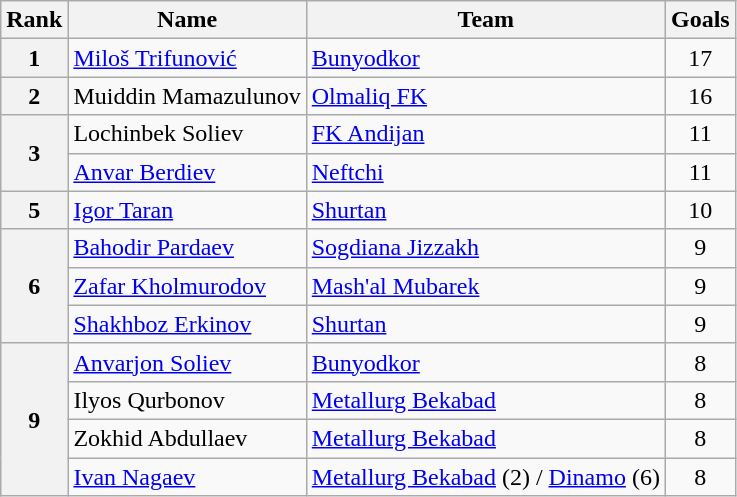<table class="wikitable" style="text-align: center;">
<tr>
<th>Rank</th>
<th>Name</th>
<th>Team</th>
<th>Goals</th>
</tr>
<tr>
<th>1</th>
<td align="left"> <a href='#'>Miloš Trifunović</a></td>
<td align="left"><a href='#'>Bunyodkor</a></td>
<td>17</td>
</tr>
<tr>
<th>2</th>
<td align="left"> Muiddin Mamazulunov</td>
<td align="left"><a href='#'>Olmaliq FK</a></td>
<td>16</td>
</tr>
<tr>
<th rowspan="2">3</th>
<td align="left"> Lochinbek Soliev</td>
<td align="left"><a href='#'>FK Andijan</a></td>
<td>11</td>
</tr>
<tr>
<td align="left"> <a href='#'>Anvar Berdiev</a></td>
<td align="left"><a href='#'>Neftchi</a></td>
<td>11</td>
</tr>
<tr>
<th>5</th>
<td align="left"> <a href='#'>Igor Taran</a></td>
<td align="left"><a href='#'>Shurtan</a></td>
<td>10</td>
</tr>
<tr>
<th rowspan="3">6</th>
<td align="left"> <a href='#'>Bahodir Pardaev</a></td>
<td align="left"><a href='#'>Sogdiana Jizzakh</a></td>
<td>9</td>
</tr>
<tr>
<td align="left"> <a href='#'>Zafar Kholmurodov</a></td>
<td align="left"><a href='#'>Mash'al Mubarek</a></td>
<td>9</td>
</tr>
<tr>
<td align="left"> <a href='#'>Shakhboz Erkinov</a></td>
<td align="left"><a href='#'>Shurtan</a></td>
<td>9</td>
</tr>
<tr>
<th rowspan="4">9</th>
<td align="left"> <a href='#'>Anvarjon Soliev</a></td>
<td align="left"><a href='#'>Bunyodkor</a></td>
<td>8</td>
</tr>
<tr>
<td align="left"> Ilyos Qurbonov</td>
<td align="left"><a href='#'>Metallurg Bekabad</a></td>
<td>8</td>
</tr>
<tr>
<td align="left"> Zokhid Abdullaev</td>
<td align="left"><a href='#'>Metallurg Bekabad</a></td>
<td>8</td>
</tr>
<tr>
<td align="left"> <a href='#'>Ivan Nagaev</a></td>
<td align="left"><a href='#'>Metallurg Bekabad</a> (2) / <a href='#'>Dinamo</a> (6)</td>
<td>8</td>
</tr>
</table>
